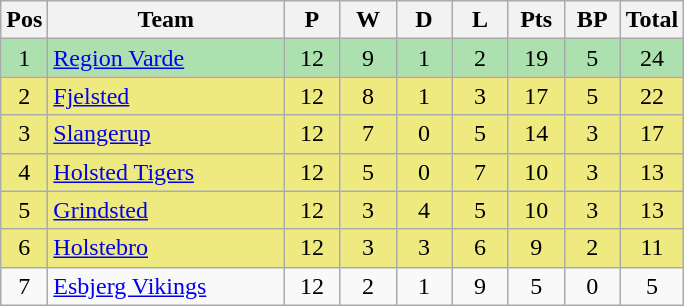<table class="wikitable" style="font-size: 100%">
<tr>
<th width=20>Pos</th>
<th width=150>Team</th>
<th width=30>P</th>
<th width=30>W</th>
<th width=30>D</th>
<th width=30>L</th>
<th width=30>Pts</th>
<th width=30>BP</th>
<th width=30>Total</th>
</tr>
<tr align=center style="background:#ACE1AF;">
<td>1</td>
<td align="left"><a href='#'>Region Varde</a></td>
<td>12</td>
<td>9</td>
<td>1</td>
<td>2</td>
<td>19</td>
<td>5</td>
<td>24</td>
</tr>
<tr align=center style="background:#EEEA80;">
<td>2</td>
<td align="left"><a href='#'>Fjelsted</a></td>
<td>12</td>
<td>8</td>
<td>1</td>
<td>3</td>
<td>17</td>
<td>5</td>
<td>22</td>
</tr>
<tr align=center style="background:#EEEA80;">
<td>3</td>
<td align="left"><a href='#'>Slangerup</a></td>
<td>12</td>
<td>7</td>
<td>0</td>
<td>5</td>
<td>14</td>
<td>3</td>
<td>17</td>
</tr>
<tr align=center style="background:#EEEA80;">
<td>4</td>
<td align="left"><a href='#'>Holsted Tigers</a></td>
<td>12</td>
<td>5</td>
<td>0</td>
<td>7</td>
<td>10</td>
<td>3</td>
<td>13</td>
</tr>
<tr align=center style="background:#EEEA80;">
<td>5</td>
<td align="left"><a href='#'>Grindsted</a></td>
<td>12</td>
<td>3</td>
<td>4</td>
<td>5</td>
<td>10</td>
<td>3</td>
<td>13</td>
</tr>
<tr align=center style="background:#EEEA80;">
<td>6</td>
<td align="left"><a href='#'>Holstebro</a></td>
<td>12</td>
<td>3</td>
<td>3</td>
<td>6</td>
<td>9</td>
<td>2</td>
<td>11</td>
</tr>
<tr align=center>
<td>7</td>
<td align="left"><a href='#'>Esbjerg Vikings</a></td>
<td>12</td>
<td>2</td>
<td>1</td>
<td>9</td>
<td>5</td>
<td>0</td>
<td>5</td>
</tr>
</table>
